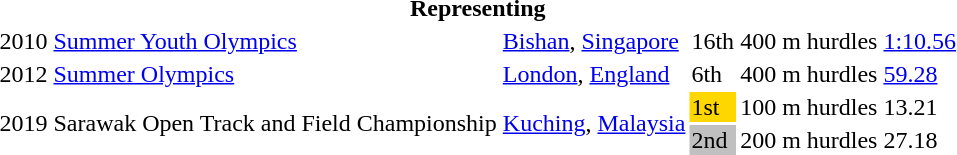<table>
<tr>
<th colspan="6">Representing </th>
</tr>
<tr>
<td>2010</td>
<td><a href='#'>Summer Youth Olympics</a></td>
<td><a href='#'>Bishan</a>, <a href='#'>Singapore</a></td>
<td>16th</td>
<td>400 m hurdles</td>
<td><a href='#'>1:10.56</a></td>
</tr>
<tr>
<td>2012</td>
<td><a href='#'>Summer Olympics</a></td>
<td><a href='#'>London</a>, <a href='#'>England</a></td>
<td>6th</td>
<td>400 m hurdles</td>
<td><a href='#'>59.28</a></td>
</tr>
<tr>
<td rowspan=2>2019</td>
<td rowspan=2>Sarawak Open Track and Field Championship</td>
<td rowspan=2><a href='#'>Kuching</a>, <a href='#'>Malaysia</a></td>
<td bgcolor=gold>1st</td>
<td>100 m hurdles</td>
<td>13.21</td>
</tr>
<tr>
<td bgcolor=silver>2nd</td>
<td>200 m hurdles</td>
<td>27.18</td>
</tr>
</table>
